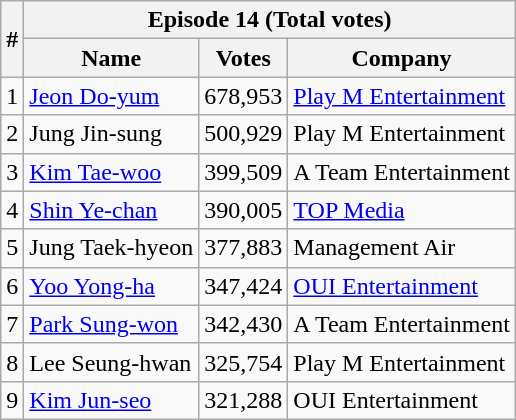<table class="wikitable">
<tr>
<th rowspan="2">#</th>
<th colspan="3">Episode 14 (Total votes)</th>
</tr>
<tr>
<th>Name</th>
<th>Votes</th>
<th>Company</th>
</tr>
<tr>
<td>1</td>
<td><a href='#'>Jeon Do-yum</a></td>
<td>678,953</td>
<td><a href='#'>Play M Entertainment</a></td>
</tr>
<tr>
<td>2</td>
<td>Jung Jin-sung</td>
<td>500,929</td>
<td>Play M Entertainment</td>
</tr>
<tr>
<td>3</td>
<td><a href='#'>Kim Tae-woo</a></td>
<td>399,509</td>
<td>A Team Entertainment</td>
</tr>
<tr>
<td>4</td>
<td><a href='#'>Shin Ye-chan</a></td>
<td>390,005</td>
<td><a href='#'>TOP Media</a></td>
</tr>
<tr>
<td>5</td>
<td>Jung Taek-hyeon</td>
<td>377,883</td>
<td>Management Air</td>
</tr>
<tr>
<td>6</td>
<td><a href='#'>Yoo Yong-ha</a></td>
<td>347,424</td>
<td><a href='#'>OUI Entertainment</a></td>
</tr>
<tr>
<td>7</td>
<td><a href='#'>Park Sung-won</a></td>
<td>342,430</td>
<td>A Team Entertainment</td>
</tr>
<tr>
<td>8</td>
<td>Lee Seung-hwan</td>
<td>325,754</td>
<td>Play M Entertainment</td>
</tr>
<tr>
<td>9</td>
<td><a href='#'>Kim Jun-seo</a></td>
<td>321,288</td>
<td>OUI Entertainment</td>
</tr>
</table>
